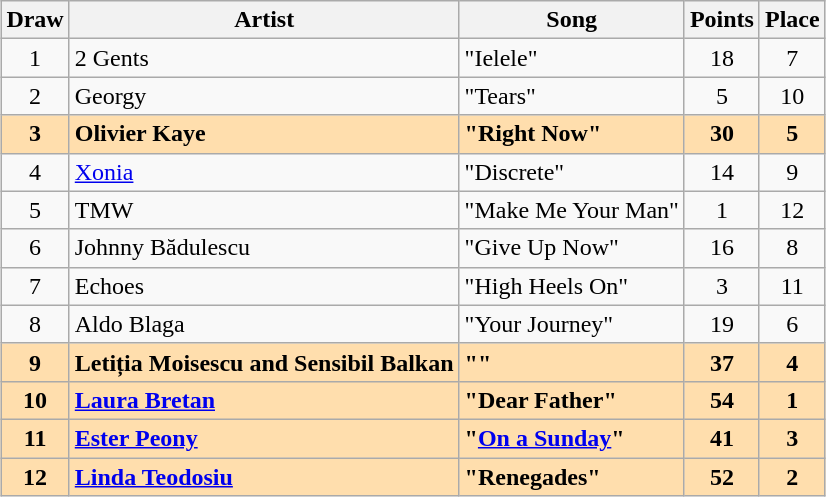<table class="sortable wikitable" style="margin: 1em auto 1em auto; text-align:center;">
<tr>
<th>Draw</th>
<th>Artist</th>
<th>Song</th>
<th>Points</th>
<th>Place</th>
</tr>
<tr>
<td>1</td>
<td align="left">2 Gents</td>
<td align="left">"Ielele"</td>
<td>18</td>
<td>7</td>
</tr>
<tr>
<td>2</td>
<td align="left">Georgy</td>
<td align="left">"Tears"</td>
<td>5</td>
<td>10</td>
</tr>
<tr style="font-weight:bold; background:navajowhite;">
<td>3</td>
<td align="left">Olivier Kaye</td>
<td align="left">"Right Now"</td>
<td>30</td>
<td>5</td>
</tr>
<tr>
<td>4</td>
<td align="left"><a href='#'>Xonia</a></td>
<td align="left">"Discrete"</td>
<td>14</td>
<td>9</td>
</tr>
<tr>
<td>5</td>
<td align="left">TMW</td>
<td align="left">"Make Me Your Man"</td>
<td>1</td>
<td>12</td>
</tr>
<tr>
<td>6</td>
<td align="left">Johnny Bădulescu</td>
<td align="left">"Give Up Now"</td>
<td>16</td>
<td>8</td>
</tr>
<tr>
<td>7</td>
<td align="left">Echoes</td>
<td align="left">"High Heels On"</td>
<td>3</td>
<td>11</td>
</tr>
<tr>
<td>8</td>
<td align="left">Aldo Blaga</td>
<td align="left">"Your Journey"</td>
<td>19</td>
<td>6</td>
</tr>
<tr style="font-weight:bold; background:navajowhite;">
<td>9</td>
<td align="left">Letiția Moisescu and Sensibil Balkan</td>
<td align="left">""</td>
<td>37</td>
<td>4</td>
</tr>
<tr style="font-weight:bold; background:navajowhite;">
<td>10</td>
<td align="left"><a href='#'>Laura Bretan</a></td>
<td align="left">"Dear Father"</td>
<td>54</td>
<td>1</td>
</tr>
<tr style="font-weight:bold; background:navajowhite;">
<td>11</td>
<td align="left"><a href='#'>Ester Peony</a></td>
<td align="left">"<a href='#'>On a Sunday</a>"</td>
<td>41</td>
<td>3</td>
</tr>
<tr style="font-weight:bold; background:navajowhite;">
<td>12</td>
<td align="left"><a href='#'>Linda Teodosiu</a></td>
<td align="left">"Renegades"</td>
<td>52</td>
<td>2</td>
</tr>
</table>
